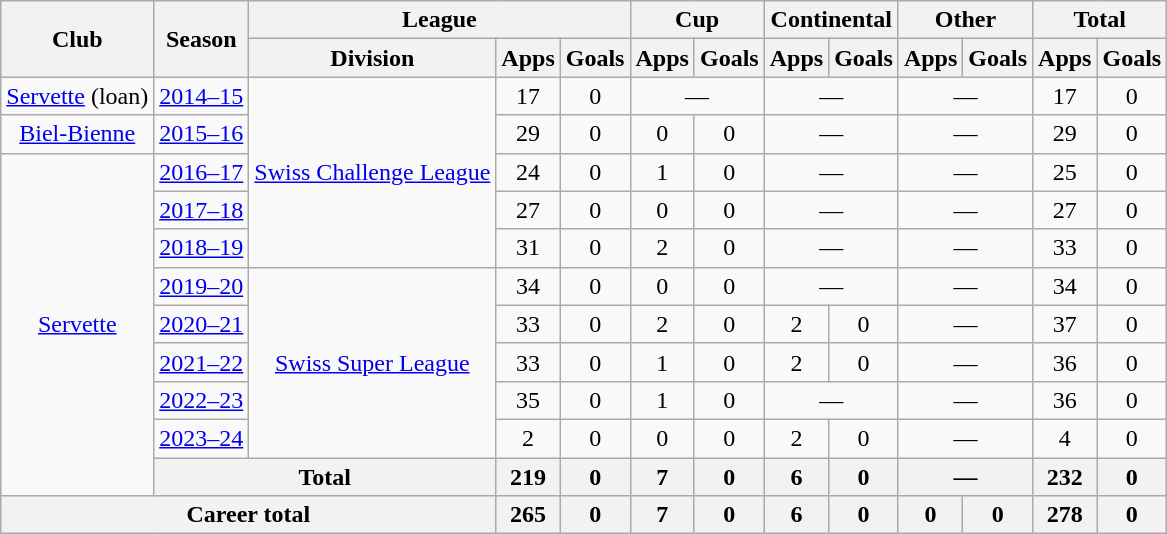<table class="wikitable" style="text-align: center">
<tr>
<th rowspan="2">Club</th>
<th rowspan="2">Season</th>
<th colspan="3">League</th>
<th colspan="2">Cup</th>
<th colspan="2">Continental</th>
<th colspan="2">Other</th>
<th colspan="2">Total</th>
</tr>
<tr>
<th>Division</th>
<th>Apps</th>
<th>Goals</th>
<th>Apps</th>
<th>Goals</th>
<th>Apps</th>
<th>Goals</th>
<th>Apps</th>
<th>Goals</th>
<th>Apps</th>
<th>Goals</th>
</tr>
<tr>
<td><a href='#'>Servette</a> (loan)</td>
<td><a href='#'>2014–15</a></td>
<td rowspan="5"><a href='#'>Swiss Challenge League</a></td>
<td>17</td>
<td>0</td>
<td colspan="2">—</td>
<td colspan="2">—</td>
<td colspan="2">—</td>
<td>17</td>
<td>0</td>
</tr>
<tr>
<td><a href='#'>Biel-Bienne</a></td>
<td><a href='#'>2015–16</a></td>
<td>29</td>
<td>0</td>
<td>0</td>
<td>0</td>
<td colspan="2">—</td>
<td colspan="2">—</td>
<td>29</td>
<td>0</td>
</tr>
<tr>
<td rowspan="9"><a href='#'>Servette</a></td>
<td><a href='#'>2016–17</a></td>
<td>24</td>
<td>0</td>
<td>1</td>
<td>0</td>
<td colspan="2">—</td>
<td colspan="2">—</td>
<td>25</td>
<td>0</td>
</tr>
<tr>
<td><a href='#'>2017–18</a></td>
<td>27</td>
<td>0</td>
<td>0</td>
<td>0</td>
<td colspan="2">—</td>
<td colspan="2">—</td>
<td>27</td>
<td>0</td>
</tr>
<tr>
<td><a href='#'>2018–19</a></td>
<td>31</td>
<td>0</td>
<td>2</td>
<td>0</td>
<td colspan="2">—</td>
<td colspan="2">—</td>
<td>33</td>
<td>0</td>
</tr>
<tr>
<td><a href='#'>2019–20</a></td>
<td rowspan="5"><a href='#'>Swiss Super League</a></td>
<td>34</td>
<td>0</td>
<td>0</td>
<td>0</td>
<td colspan="2">—</td>
<td colspan="2">—</td>
<td>34</td>
<td>0</td>
</tr>
<tr>
<td><a href='#'>2020–21</a></td>
<td>33</td>
<td>0</td>
<td>2</td>
<td>0</td>
<td>2</td>
<td>0</td>
<td colspan="2">—</td>
<td>37</td>
<td>0</td>
</tr>
<tr>
<td><a href='#'>2021–22</a></td>
<td>33</td>
<td>0</td>
<td>1</td>
<td>0</td>
<td>2</td>
<td>0</td>
<td colspan="2">—</td>
<td>36</td>
<td>0</td>
</tr>
<tr>
<td><a href='#'>2022–23</a></td>
<td>35</td>
<td>0</td>
<td>1</td>
<td>0</td>
<td colspan="2">—</td>
<td colspan="2">—</td>
<td>36</td>
<td>0</td>
</tr>
<tr>
<td><a href='#'>2023–24</a></td>
<td>2</td>
<td>0</td>
<td>0</td>
<td>0</td>
<td>2</td>
<td>0</td>
<td colspan="2">—</td>
<td>4</td>
<td>0</td>
</tr>
<tr>
<th colspan="2">Total</th>
<th>219</th>
<th>0</th>
<th>7</th>
<th>0</th>
<th>6</th>
<th>0</th>
<th colspan="2">—</th>
<th>232</th>
<th>0</th>
</tr>
<tr>
<th colspan="3">Career total</th>
<th>265</th>
<th>0</th>
<th>7</th>
<th>0</th>
<th>6</th>
<th>0</th>
<th>0</th>
<th>0</th>
<th>278</th>
<th>0</th>
</tr>
</table>
